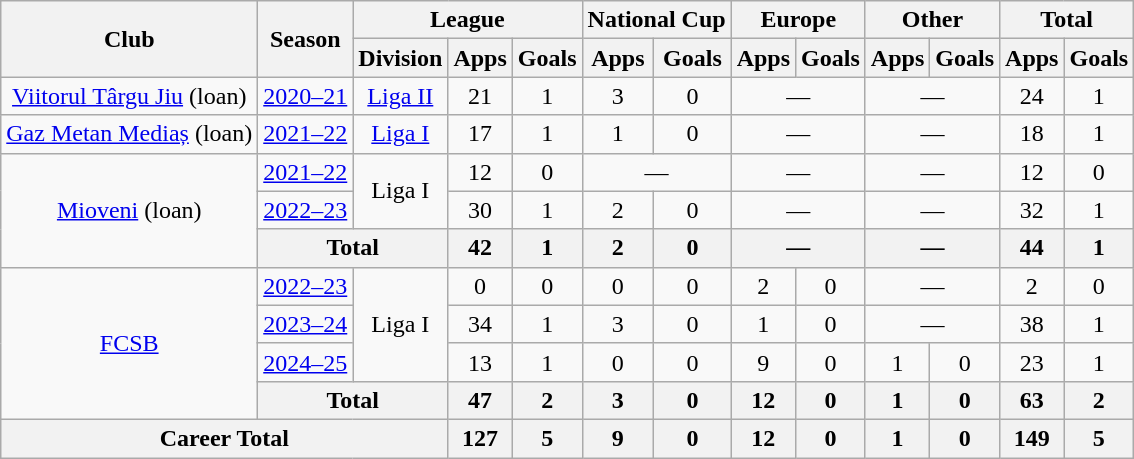<table class=wikitable style=text-align:center>
<tr>
<th rowspan=2>Club</th>
<th rowspan=2>Season</th>
<th colspan=3>League</th>
<th colspan=2>National Cup</th>
<th colspan=2>Europe</th>
<th colspan=2>Other</th>
<th colspan=2>Total</th>
</tr>
<tr>
<th>Division</th>
<th>Apps</th>
<th>Goals</th>
<th>Apps</th>
<th>Goals</th>
<th>Apps</th>
<th>Goals</th>
<th>Apps</th>
<th>Goals</th>
<th>Apps</th>
<th>Goals</th>
</tr>
<tr>
<td><a href='#'>Viitorul Târgu Jiu</a> (loan)</td>
<td><a href='#'>2020–21</a></td>
<td><a href='#'>Liga II</a></td>
<td>21</td>
<td>1</td>
<td>3</td>
<td>0</td>
<td colspan="2">—</td>
<td colspan="2">—</td>
<td>24</td>
<td>1</td>
</tr>
<tr>
<td><a href='#'>Gaz Metan Mediaș</a> (loan)</td>
<td><a href='#'>2021–22</a></td>
<td><a href='#'>Liga I</a></td>
<td>17</td>
<td>1</td>
<td>1</td>
<td>0</td>
<td colspan="2">—</td>
<td colspan="2">—</td>
<td>18</td>
<td>1</td>
</tr>
<tr>
<td rowspan="3"><a href='#'>Mioveni</a> (loan)</td>
<td><a href='#'>2021–22</a></td>
<td rowspan="2">Liga I</td>
<td>12</td>
<td>0</td>
<td colspan="2">—</td>
<td colspan="2">—</td>
<td colspan="2">—</td>
<td>12</td>
<td>0</td>
</tr>
<tr>
<td><a href='#'>2022–23</a></td>
<td>30</td>
<td>1</td>
<td>2</td>
<td>0</td>
<td colspan="2">—</td>
<td colspan="2">—</td>
<td>32</td>
<td>1</td>
</tr>
<tr>
<th colspan="2">Total</th>
<th>42</th>
<th>1</th>
<th>2</th>
<th>0</th>
<th colspan="2">—</th>
<th colspan="2">—</th>
<th>44</th>
<th>1</th>
</tr>
<tr>
<td rowspan="4"><a href='#'>FCSB</a></td>
<td><a href='#'>2022–23</a></td>
<td rowspan="3">Liga I</td>
<td>0</td>
<td>0</td>
<td>0</td>
<td>0</td>
<td>2</td>
<td>0</td>
<td colspan="2">—</td>
<td>2</td>
<td>0</td>
</tr>
<tr>
<td><a href='#'>2023–24</a></td>
<td>34</td>
<td>1</td>
<td>3</td>
<td>0</td>
<td>1</td>
<td>0</td>
<td colspan="2">—</td>
<td>38</td>
<td>1</td>
</tr>
<tr>
<td><a href='#'>2024–25</a></td>
<td>13</td>
<td>1</td>
<td>0</td>
<td>0</td>
<td>9</td>
<td>0</td>
<td>1</td>
<td>0</td>
<td>23</td>
<td>1</td>
</tr>
<tr>
<th colspan="2">Total</th>
<th>47</th>
<th>2</th>
<th>3</th>
<th>0</th>
<th>12</th>
<th>0</th>
<th>1</th>
<th>0</th>
<th>63</th>
<th>2</th>
</tr>
<tr>
<th colspan="3">Career Total</th>
<th>127</th>
<th>5</th>
<th>9</th>
<th>0</th>
<th>12</th>
<th>0</th>
<th>1</th>
<th>0</th>
<th>149</th>
<th>5</th>
</tr>
</table>
